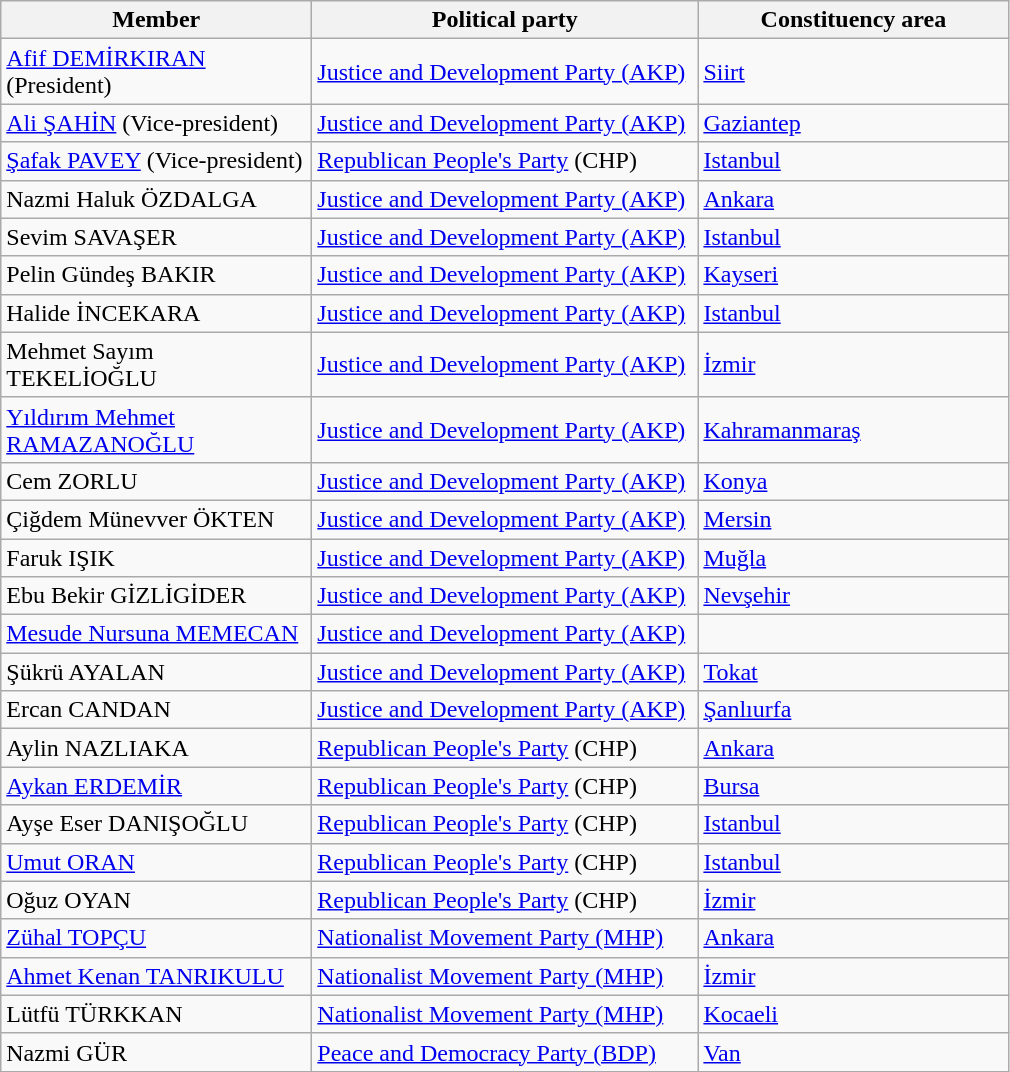<table class="wikitable">
<tr>
<th style="width:200px;">Member</th>
<th style="width:250px;">Political party</th>
<th style="width:200px;">Constituency area</th>
</tr>
<tr>
<td><a href='#'>Afif DEMİRKIRAN</a> (President)</td>
<td><a href='#'>Justice and Development Party (AKP)</a></td>
<td><a href='#'>Siirt</a></td>
</tr>
<tr>
<td><a href='#'>Ali ŞAHİN</a> (Vice-president)</td>
<td><a href='#'>Justice and Development Party (AKP)</a></td>
<td><a href='#'>Gaziantep</a></td>
</tr>
<tr>
<td><a href='#'>Şafak PAVEY</a> (Vice-president)</td>
<td><a href='#'>Republican People's Party</a> (CHP)</td>
<td><a href='#'>Istanbul</a></td>
</tr>
<tr>
<td>Nazmi Haluk ÖZDALGA</td>
<td><a href='#'>Justice and Development Party (AKP)</a></td>
<td><a href='#'>Ankara</a></td>
</tr>
<tr>
<td>Sevim SAVAŞER</td>
<td><a href='#'>Justice and Development Party (AKP)</a></td>
<td><a href='#'>Istanbul</a></td>
</tr>
<tr>
<td>Pelin Gündeş BAKIR</td>
<td><a href='#'>Justice and Development Party (AKP)</a></td>
<td><a href='#'>Kayseri</a></td>
</tr>
<tr>
<td>Halide İNCEKARA</td>
<td><a href='#'>Justice and Development Party (AKP)</a></td>
<td><a href='#'>Istanbul</a></td>
</tr>
<tr>
<td>Mehmet Sayım TEKELİOĞLU</td>
<td><a href='#'>Justice and Development Party (AKP)</a></td>
<td><a href='#'>İzmir</a></td>
</tr>
<tr>
<td><a href='#'>Yıldırım Mehmet RAMAZANOĞLU</a></td>
<td><a href='#'>Justice and Development Party (AKP)</a></td>
<td><a href='#'>Kahramanmaraş</a></td>
</tr>
<tr>
<td>Cem ZORLU</td>
<td><a href='#'>Justice and Development Party (AKP)</a></td>
<td><a href='#'>Konya</a></td>
</tr>
<tr>
<td>Çiğdem Münevver ÖKTEN</td>
<td><a href='#'>Justice and Development Party (AKP)</a></td>
<td><a href='#'>Mersin</a></td>
</tr>
<tr>
<td>Faruk IŞIK</td>
<td><a href='#'>Justice and Development Party (AKP)</a></td>
<td><a href='#'>Muğla</a></td>
</tr>
<tr>
<td>Ebu Bekir GİZLİGİDER</td>
<td><a href='#'>Justice and Development Party (AKP)</a></td>
<td><a href='#'>Nevşehir</a></td>
</tr>
<tr>
<td><a href='#'>Mesude Nursuna MEMECAN</a></td>
<td><a href='#'>Justice and Development Party (AKP)</a></td>
</tr>
<tr>
<td>Şükrü AYALAN</td>
<td><a href='#'>Justice and Development Party (AKP)</a></td>
<td><a href='#'>Tokat</a></td>
</tr>
<tr>
<td>Ercan CANDAN</td>
<td><a href='#'>Justice and Development Party (AKP)</a></td>
<td><a href='#'>Şanlıurfa</a></td>
</tr>
<tr>
<td>Aylin NAZLIAKA</td>
<td><a href='#'>Republican People's Party</a> (CHP)</td>
<td><a href='#'>Ankara</a></td>
</tr>
<tr>
<td><a href='#'>Aykan ERDEMİR</a></td>
<td><a href='#'>Republican People's Party</a> (CHP)</td>
<td><a href='#'>Bursa</a></td>
</tr>
<tr>
<td>Ayşe Eser DANIŞOĞLU</td>
<td><a href='#'>Republican People's Party</a> (CHP)</td>
<td><a href='#'>Istanbul</a></td>
</tr>
<tr>
<td><a href='#'>Umut ORAN</a></td>
<td><a href='#'>Republican People's Party</a> (CHP)</td>
<td><a href='#'>Istanbul</a></td>
</tr>
<tr>
<td>Oğuz OYAN</td>
<td><a href='#'>Republican People's Party</a> (CHP)</td>
<td><a href='#'>İzmir</a></td>
</tr>
<tr>
<td><a href='#'>Zühal TOPÇU</a></td>
<td><a href='#'>Nationalist Movement Party (MHP)</a></td>
<td><a href='#'>Ankara</a></td>
</tr>
<tr>
<td><a href='#'>Ahmet Kenan TANRIKULU</a></td>
<td><a href='#'>Nationalist Movement Party (MHP)</a></td>
<td><a href='#'>İzmir</a></td>
</tr>
<tr>
<td>Lütfü TÜRKKAN</td>
<td><a href='#'>Nationalist Movement Party (MHP)</a></td>
<td><a href='#'>Kocaeli</a></td>
</tr>
<tr>
<td>Nazmi GÜR</td>
<td><a href='#'>Peace and Democracy Party (BDP)</a></td>
<td><a href='#'>Van</a></td>
</tr>
</table>
